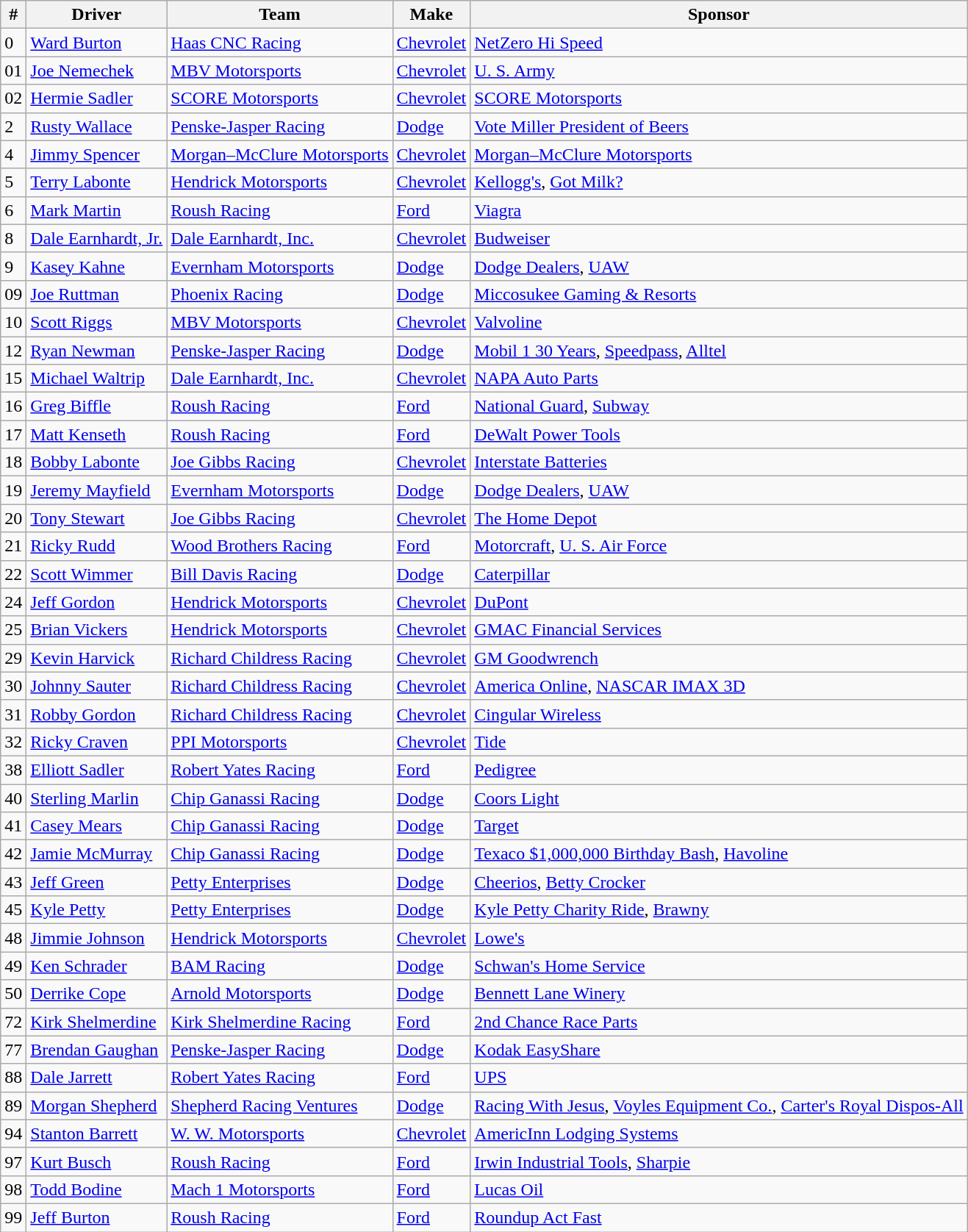<table class="wikitable">
<tr>
<th>#</th>
<th>Driver</th>
<th>Team</th>
<th>Make</th>
<th>Sponsor</th>
</tr>
<tr>
<td>0</td>
<td><a href='#'>Ward Burton</a></td>
<td><a href='#'>Haas CNC Racing</a></td>
<td><a href='#'>Chevrolet</a></td>
<td><a href='#'>NetZero Hi Speed</a></td>
</tr>
<tr>
<td>01</td>
<td><a href='#'>Joe Nemechek</a></td>
<td><a href='#'>MBV Motorsports</a></td>
<td><a href='#'>Chevrolet</a></td>
<td><a href='#'>U. S. Army</a></td>
</tr>
<tr>
<td>02</td>
<td><a href='#'>Hermie Sadler</a></td>
<td><a href='#'>SCORE Motorsports</a></td>
<td><a href='#'>Chevrolet</a></td>
<td><a href='#'>SCORE Motorsports</a></td>
</tr>
<tr>
<td>2</td>
<td><a href='#'>Rusty Wallace</a></td>
<td><a href='#'>Penske-Jasper Racing</a></td>
<td><a href='#'>Dodge</a></td>
<td><a href='#'>Vote Miller President of Beers</a></td>
</tr>
<tr>
<td>4</td>
<td><a href='#'>Jimmy Spencer</a></td>
<td><a href='#'>Morgan–McClure Motorsports</a></td>
<td><a href='#'>Chevrolet</a></td>
<td><a href='#'>Morgan–McClure Motorsports</a></td>
</tr>
<tr>
<td>5</td>
<td><a href='#'>Terry Labonte</a></td>
<td><a href='#'>Hendrick Motorsports</a></td>
<td><a href='#'>Chevrolet</a></td>
<td><a href='#'>Kellogg's</a>, <a href='#'>Got Milk?</a></td>
</tr>
<tr>
<td>6</td>
<td><a href='#'>Mark Martin</a></td>
<td><a href='#'>Roush Racing</a></td>
<td><a href='#'>Ford</a></td>
<td><a href='#'>Viagra</a></td>
</tr>
<tr>
<td>8</td>
<td><a href='#'>Dale Earnhardt, Jr.</a></td>
<td><a href='#'>Dale Earnhardt, Inc.</a></td>
<td><a href='#'>Chevrolet</a></td>
<td><a href='#'>Budweiser</a></td>
</tr>
<tr>
<td>9</td>
<td><a href='#'>Kasey Kahne</a></td>
<td><a href='#'>Evernham Motorsports</a></td>
<td><a href='#'>Dodge</a></td>
<td><a href='#'>Dodge Dealers</a>, <a href='#'>UAW</a></td>
</tr>
<tr>
<td>09</td>
<td><a href='#'>Joe Ruttman</a></td>
<td><a href='#'>Phoenix Racing</a></td>
<td><a href='#'>Dodge</a></td>
<td><a href='#'>Miccosukee Gaming & Resorts</a></td>
</tr>
<tr>
<td>10</td>
<td><a href='#'>Scott Riggs</a></td>
<td><a href='#'>MBV Motorsports</a></td>
<td><a href='#'>Chevrolet</a></td>
<td><a href='#'>Valvoline</a></td>
</tr>
<tr>
<td>12</td>
<td><a href='#'>Ryan Newman</a></td>
<td><a href='#'>Penske-Jasper Racing</a></td>
<td><a href='#'>Dodge</a></td>
<td><a href='#'>Mobil 1 30 Years</a>, <a href='#'>Speedpass</a>, <a href='#'>Alltel</a></td>
</tr>
<tr>
<td>15</td>
<td><a href='#'>Michael Waltrip</a></td>
<td><a href='#'>Dale Earnhardt, Inc.</a></td>
<td><a href='#'>Chevrolet</a></td>
<td><a href='#'>NAPA Auto Parts</a></td>
</tr>
<tr>
<td>16</td>
<td><a href='#'>Greg Biffle</a></td>
<td><a href='#'>Roush Racing</a></td>
<td><a href='#'>Ford</a></td>
<td><a href='#'>National Guard</a>, <a href='#'>Subway</a></td>
</tr>
<tr>
<td>17</td>
<td><a href='#'>Matt Kenseth</a></td>
<td><a href='#'>Roush Racing</a></td>
<td><a href='#'>Ford</a></td>
<td><a href='#'>DeWalt Power Tools</a></td>
</tr>
<tr>
<td>18</td>
<td><a href='#'>Bobby Labonte</a></td>
<td><a href='#'>Joe Gibbs Racing</a></td>
<td><a href='#'>Chevrolet</a></td>
<td><a href='#'>Interstate Batteries</a></td>
</tr>
<tr>
<td>19</td>
<td><a href='#'>Jeremy Mayfield</a></td>
<td><a href='#'>Evernham Motorsports</a></td>
<td><a href='#'>Dodge</a></td>
<td><a href='#'>Dodge Dealers</a>, <a href='#'>UAW</a></td>
</tr>
<tr>
<td>20</td>
<td><a href='#'>Tony Stewart</a></td>
<td><a href='#'>Joe Gibbs Racing</a></td>
<td><a href='#'>Chevrolet</a></td>
<td><a href='#'>The Home Depot</a></td>
</tr>
<tr>
<td>21</td>
<td><a href='#'>Ricky Rudd</a></td>
<td><a href='#'>Wood Brothers Racing</a></td>
<td><a href='#'>Ford</a></td>
<td><a href='#'>Motorcraft</a>, <a href='#'>U. S. Air Force</a></td>
</tr>
<tr>
<td>22</td>
<td><a href='#'>Scott Wimmer</a></td>
<td><a href='#'>Bill Davis Racing</a></td>
<td><a href='#'>Dodge</a></td>
<td><a href='#'>Caterpillar</a></td>
</tr>
<tr>
<td>24</td>
<td><a href='#'>Jeff Gordon</a></td>
<td><a href='#'>Hendrick Motorsports</a></td>
<td><a href='#'>Chevrolet</a></td>
<td><a href='#'>DuPont</a></td>
</tr>
<tr>
<td>25</td>
<td><a href='#'>Brian Vickers</a></td>
<td><a href='#'>Hendrick Motorsports</a></td>
<td><a href='#'>Chevrolet</a></td>
<td><a href='#'>GMAC Financial Services</a></td>
</tr>
<tr>
<td>29</td>
<td><a href='#'>Kevin Harvick</a></td>
<td><a href='#'>Richard Childress Racing</a></td>
<td><a href='#'>Chevrolet</a></td>
<td><a href='#'>GM Goodwrench</a></td>
</tr>
<tr>
<td>30</td>
<td><a href='#'>Johnny Sauter</a></td>
<td><a href='#'>Richard Childress Racing</a></td>
<td><a href='#'>Chevrolet</a></td>
<td><a href='#'>America Online</a>, <a href='#'>NASCAR IMAX 3D</a></td>
</tr>
<tr>
<td>31</td>
<td><a href='#'>Robby Gordon</a></td>
<td><a href='#'>Richard Childress Racing</a></td>
<td><a href='#'>Chevrolet</a></td>
<td><a href='#'>Cingular Wireless</a></td>
</tr>
<tr>
<td>32</td>
<td><a href='#'>Ricky Craven</a></td>
<td><a href='#'>PPI Motorsports</a></td>
<td><a href='#'>Chevrolet</a></td>
<td><a href='#'>Tide</a></td>
</tr>
<tr>
<td>38</td>
<td><a href='#'>Elliott Sadler</a></td>
<td><a href='#'>Robert Yates Racing</a></td>
<td><a href='#'>Ford</a></td>
<td><a href='#'>Pedigree</a></td>
</tr>
<tr>
<td>40</td>
<td><a href='#'>Sterling Marlin</a></td>
<td><a href='#'>Chip Ganassi Racing</a></td>
<td><a href='#'>Dodge</a></td>
<td><a href='#'>Coors Light</a></td>
</tr>
<tr>
<td>41</td>
<td><a href='#'>Casey Mears</a></td>
<td><a href='#'>Chip Ganassi Racing</a></td>
<td><a href='#'>Dodge</a></td>
<td><a href='#'>Target</a></td>
</tr>
<tr>
<td>42</td>
<td><a href='#'>Jamie McMurray</a></td>
<td><a href='#'>Chip Ganassi Racing</a></td>
<td><a href='#'>Dodge</a></td>
<td><a href='#'>Texaco $1,000,000 Birthday Bash</a>, <a href='#'>Havoline</a></td>
</tr>
<tr>
<td>43</td>
<td><a href='#'>Jeff Green</a></td>
<td><a href='#'>Petty Enterprises</a></td>
<td><a href='#'>Dodge</a></td>
<td><a href='#'>Cheerios</a>, <a href='#'>Betty Crocker</a></td>
</tr>
<tr>
<td>45</td>
<td><a href='#'>Kyle Petty</a></td>
<td><a href='#'>Petty Enterprises</a></td>
<td><a href='#'>Dodge</a></td>
<td><a href='#'>Kyle Petty Charity Ride</a>, <a href='#'>Brawny</a></td>
</tr>
<tr>
<td>48</td>
<td><a href='#'>Jimmie Johnson</a></td>
<td><a href='#'>Hendrick Motorsports</a></td>
<td><a href='#'>Chevrolet</a></td>
<td><a href='#'>Lowe's</a></td>
</tr>
<tr>
<td>49</td>
<td><a href='#'>Ken Schrader</a></td>
<td><a href='#'>BAM Racing</a></td>
<td><a href='#'>Dodge</a></td>
<td><a href='#'>Schwan's Home Service</a></td>
</tr>
<tr>
<td>50</td>
<td><a href='#'>Derrike Cope</a></td>
<td><a href='#'>Arnold Motorsports</a></td>
<td><a href='#'>Dodge</a></td>
<td><a href='#'>Bennett Lane Winery</a></td>
</tr>
<tr>
<td>72</td>
<td><a href='#'>Kirk Shelmerdine</a></td>
<td><a href='#'>Kirk Shelmerdine Racing</a></td>
<td><a href='#'>Ford</a></td>
<td><a href='#'>2nd Chance Race Parts</a></td>
</tr>
<tr>
<td>77</td>
<td><a href='#'>Brendan Gaughan</a></td>
<td><a href='#'>Penske-Jasper Racing</a></td>
<td><a href='#'>Dodge</a></td>
<td><a href='#'>Kodak EasyShare</a></td>
</tr>
<tr>
<td>88</td>
<td><a href='#'>Dale Jarrett</a></td>
<td><a href='#'>Robert Yates Racing</a></td>
<td><a href='#'>Ford</a></td>
<td><a href='#'>UPS</a></td>
</tr>
<tr>
<td>89</td>
<td><a href='#'>Morgan Shepherd</a></td>
<td><a href='#'>Shepherd Racing Ventures</a></td>
<td><a href='#'>Dodge</a></td>
<td><a href='#'>Racing With Jesus</a>, <a href='#'>Voyles Equipment Co.</a>, <a href='#'>Carter's Royal Dispos-All</a></td>
</tr>
<tr>
<td>94</td>
<td><a href='#'>Stanton Barrett</a></td>
<td><a href='#'>W. W. Motorsports</a></td>
<td><a href='#'>Chevrolet</a></td>
<td><a href='#'>AmericInn Lodging Systems</a></td>
</tr>
<tr>
<td>97</td>
<td><a href='#'>Kurt Busch</a></td>
<td><a href='#'>Roush Racing</a></td>
<td><a href='#'>Ford</a></td>
<td><a href='#'>Irwin Industrial Tools</a>, <a href='#'>Sharpie</a></td>
</tr>
<tr>
<td>98</td>
<td><a href='#'>Todd Bodine</a></td>
<td><a href='#'>Mach 1 Motorsports</a></td>
<td><a href='#'>Ford</a></td>
<td><a href='#'>Lucas Oil</a></td>
</tr>
<tr>
<td>99</td>
<td><a href='#'>Jeff Burton</a></td>
<td><a href='#'>Roush Racing</a></td>
<td><a href='#'>Ford</a></td>
<td><a href='#'>Roundup Act Fast</a></td>
</tr>
</table>
